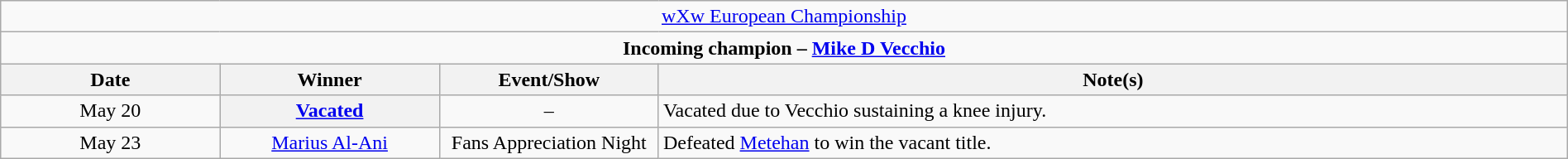<table class="wikitable" style="text-align:center; width:100%;">
<tr>
<td colspan="4" style="text-align: center;"><a href='#'>wXw European Championship</a></td>
</tr>
<tr>
<td colspan="4" style="text-align: center;"><strong>Incoming champion – <a href='#'>Mike D Vecchio</a></strong></td>
</tr>
<tr>
<th width="14%">Date</th>
<th width="14%">Winner</th>
<th width="14%">Event/Show</th>
<th width="58%">Note(s)</th>
</tr>
<tr>
<td>May 20</td>
<th><a href='#'>Vacated</a></th>
<td>–</td>
<td align=left>Vacated due to Vecchio sustaining a knee injury.</td>
</tr>
<tr>
<td>May 23</td>
<td><a href='#'>Marius Al-Ani</a></td>
<td>Fans Appreciation Night</td>
<td align=left>Defeated <a href='#'>Metehan</a> to win the vacant title.</td>
</tr>
</table>
